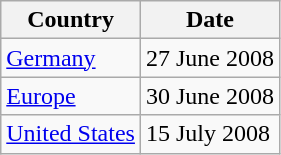<table class="wikitable">
<tr>
<th>Country</th>
<th>Date</th>
</tr>
<tr>
<td><a href='#'>Germany</a></td>
<td>27 June 2008</td>
</tr>
<tr>
<td><a href='#'>Europe</a></td>
<td>30 June 2008</td>
</tr>
<tr>
<td><a href='#'>United States</a></td>
<td>15 July 2008</td>
</tr>
</table>
